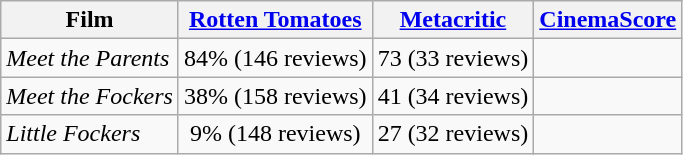<table class="wikitable plainrowheaders" style="text-align:center;">
<tr>
<th><strong>Film</strong></th>
<th><strong><a href='#'>Rotten Tomatoes</a></strong></th>
<th><strong><a href='#'>Metacritic</a></strong></th>
<th><strong><a href='#'>CinemaScore</a></strong></th>
</tr>
<tr>
<td style="text-align:left"><em>Meet the Parents</em></td>
<td>84% (146 reviews)</td>
<td>73 (33 reviews)</td>
<td></td>
</tr>
<tr>
<td style="text-align:left"><em>Meet the Fockers</em></td>
<td>38% (158 reviews)</td>
<td>41 (34 reviews)</td>
<td></td>
</tr>
<tr>
<td style="text-align:left"><em>Little Fockers</em></td>
<td>9% (148 reviews)</td>
<td>27 (32 reviews)</td>
<td></td>
</tr>
</table>
